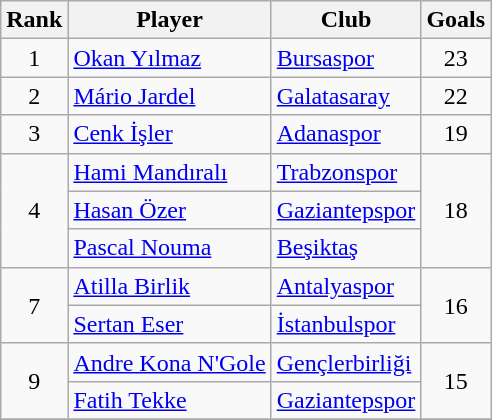<table class="wikitable" style="text-align:left">
<tr>
<th>Rank</th>
<th>Player</th>
<th>Club</th>
<th>Goals</th>
</tr>
<tr>
<td align=center>1</td>
<td> <a href='#'>Okan Yılmaz</a></td>
<td><a href='#'>Bursaspor</a></td>
<td align=center>23</td>
</tr>
<tr>
<td align=center>2</td>
<td> <a href='#'>Mário Jardel</a></td>
<td><a href='#'>Galatasaray</a></td>
<td align=center>22</td>
</tr>
<tr>
<td align=center>3</td>
<td> <a href='#'>Cenk İşler</a></td>
<td><a href='#'>Adanaspor</a></td>
<td align=center>19</td>
</tr>
<tr>
<td rowspan="3" align=center>4</td>
<td> <a href='#'>Hami Mandıralı</a></td>
<td><a href='#'>Trabzonspor</a></td>
<td rowspan="3" align=center>18</td>
</tr>
<tr>
<td> <a href='#'>Hasan Özer</a></td>
<td><a href='#'>Gaziantepspor</a></td>
</tr>
<tr>
<td> <a href='#'>Pascal Nouma</a></td>
<td><a href='#'>Beşiktaş</a></td>
</tr>
<tr>
<td rowspan="2" align=center>7</td>
<td> <a href='#'>Atilla Birlik</a></td>
<td><a href='#'>Antalyaspor</a></td>
<td rowspan="2" align=center>16</td>
</tr>
<tr>
<td> <a href='#'>Sertan Eser</a></td>
<td><a href='#'>İstanbulspor</a></td>
</tr>
<tr>
<td rowspan="2" align=center>9</td>
<td> <a href='#'>Andre Kona N'Gole</a></td>
<td><a href='#'>Gençlerbirliği</a></td>
<td rowspan="2" align=center>15</td>
</tr>
<tr>
<td> <a href='#'>Fatih Tekke</a></td>
<td><a href='#'>Gaziantepspor</a></td>
</tr>
<tr>
</tr>
</table>
